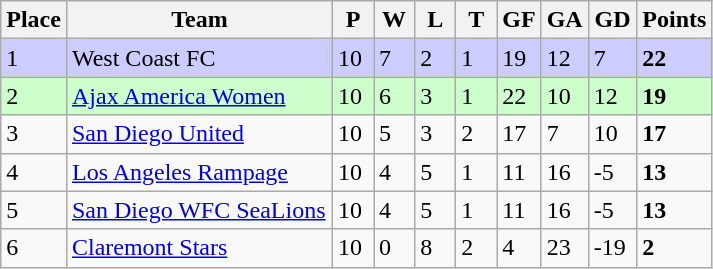<table class="wikitable">
<tr>
<th>Place</th>
<th width="170">Team</th>
<th width="20">P</th>
<th width="20">W</th>
<th width="20">L</th>
<th width="20">T</th>
<th width="20">GF</th>
<th width="20">GA</th>
<th width="25">GD</th>
<th>Points</th>
</tr>
<tr bgcolor=#ccccff>
<td>1</td>
<td>West Coast FC</td>
<td>10</td>
<td>7</td>
<td>2</td>
<td>1</td>
<td>19</td>
<td>12</td>
<td>7</td>
<td><strong>22</strong></td>
</tr>
<tr bgcolor=ccffcc>
<td>2</td>
<td><a href='#'>Ajax America Women</a></td>
<td>10</td>
<td>6</td>
<td>3</td>
<td>1</td>
<td>22</td>
<td>10</td>
<td>12</td>
<td><strong>19</strong></td>
</tr>
<tr>
<td>3</td>
<td><a href='#'>San Diego United</a></td>
<td>10</td>
<td>5</td>
<td>3</td>
<td>2</td>
<td>17</td>
<td>7</td>
<td>10</td>
<td><strong>17</strong></td>
</tr>
<tr>
<td>4</td>
<td><a href='#'>Los Angeles Rampage</a></td>
<td>10</td>
<td>4</td>
<td>5</td>
<td>1</td>
<td>11</td>
<td>16</td>
<td>-5</td>
<td><strong>13</strong></td>
</tr>
<tr>
<td>5</td>
<td><a href='#'>San Diego WFC SeaLions</a></td>
<td>10</td>
<td>4</td>
<td>5</td>
<td>1</td>
<td>11</td>
<td>16</td>
<td>-5</td>
<td><strong>13</strong></td>
</tr>
<tr>
<td>6</td>
<td><a href='#'>Claremont Stars</a></td>
<td>10</td>
<td>0</td>
<td>8</td>
<td>2</td>
<td>4</td>
<td>23</td>
<td>-19</td>
<td><strong>2</strong></td>
</tr>
</table>
